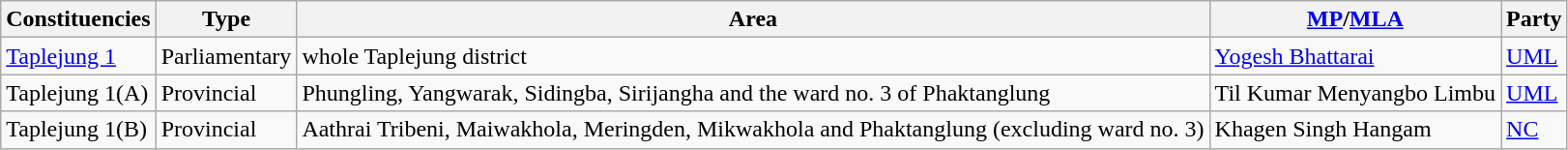<table class="wikitable">
<tr>
<th>Constituencies</th>
<th>Type</th>
<th>Area</th>
<th><a href='#'>MP</a>/<a href='#'>MLA</a></th>
<th>Party</th>
</tr>
<tr>
<td><a href='#'>Taplejung 1 </a></td>
<td>Parliamentary</td>
<td>whole Taplejung district</td>
<td><a href='#'>Yogesh Bhattarai</a></td>
<td><a href='#'>UML</a></td>
</tr>
<tr>
<td>Taplejung 1(A)</td>
<td>Provincial</td>
<td>Phungling, Yangwarak, Sidingba, Sirijangha and the ward no. 3 of Phaktanglung</td>
<td>Til Kumar Menyangbo Limbu</td>
<td><a href='#'>UML</a></td>
</tr>
<tr>
<td>Taplejung 1(B)</td>
<td>Provincial</td>
<td>Aathrai Tribeni, Maiwakhola, Meringden, Mikwakhola and Phaktanglung (excluding ward no. 3)</td>
<td>Khagen Singh Hangam</td>
<td><a href='#'>NC</a></td>
</tr>
</table>
